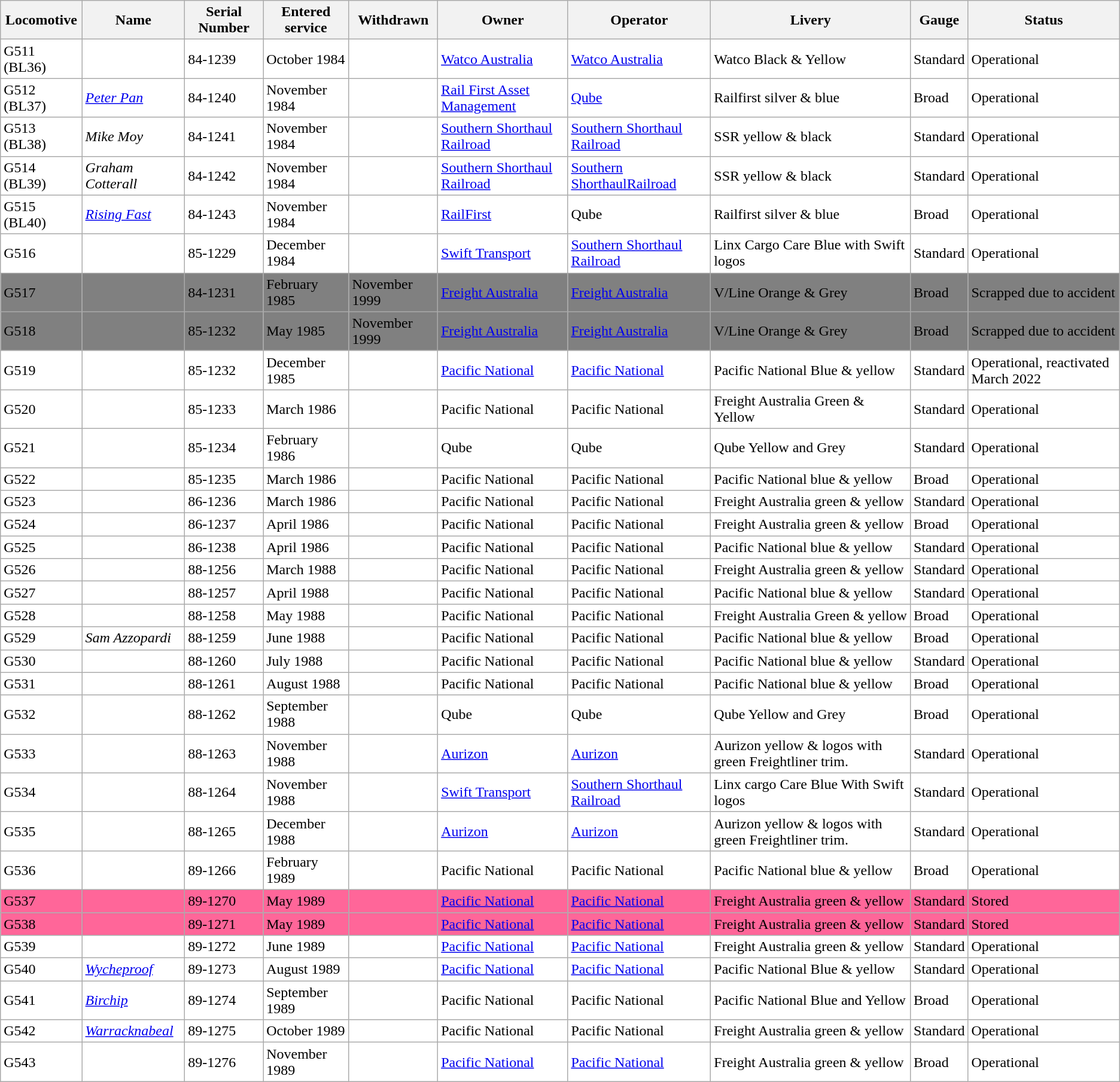<table class="wikitable sortable">
<tr>
<th>Locomotive</th>
<th>Name</th>
<th>Serial Number</th>
<th>Entered service</th>
<th>Withdrawn</th>
<th>Owner</th>
<th>Operator</th>
<th>Livery</th>
<th>Gauge</th>
<th>Status</th>
</tr>
<tr bgcolor=#FFFFFF>
<td>G511 (BL36)</td>
<td></td>
<td>84-1239</td>
<td>October 1984</td>
<td></td>
<td><a href='#'>Watco Australia</a></td>
<td><a href='#'>Watco Australia</a></td>
<td>Watco Black & Yellow</td>
<td>Standard</td>
<td>Operational</td>
</tr>
<tr bgcolor=#FFFFFF>
<td>G512 (BL37)</td>
<td><em><a href='#'>Peter Pan</a></em></td>
<td>84-1240</td>
<td>November 1984</td>
<td></td>
<td><a href='#'>Rail First Asset Management</a></td>
<td><a href='#'>Qube</a></td>
<td>Railfirst silver & blue</td>
<td>Broad</td>
<td>Operational</td>
</tr>
<tr bgcolor=#FFFFFF>
<td>G513 (BL38)</td>
<td><em>Mike Moy</em></td>
<td>84-1241</td>
<td>November 1984</td>
<td></td>
<td><a href='#'>Southern Shorthaul Railroad</a></td>
<td><a href='#'>Southern Shorthaul Railroad</a></td>
<td>SSR yellow & black</td>
<td>Standard</td>
<td>Operational</td>
</tr>
<tr bgcolor=#FFFFFF>
<td>G514 (BL39)</td>
<td><em>Graham Cotterall</em></td>
<td>84-1242</td>
<td>November 1984</td>
<td></td>
<td><a href='#'>Southern Shorthaul Railroad</a></td>
<td><a href='#'>Southern ShorthaulRailroad</a></td>
<td>SSR yellow & black</td>
<td>Standard</td>
<td>Operational</td>
</tr>
<tr bgcolor=#FFFFFF>
<td>G515 (BL40)</td>
<td><em><a href='#'>Rising Fast</a></em></td>
<td>84-1243</td>
<td>November 1984</td>
<td></td>
<td><a href='#'>RailFirst</a></td>
<td>Qube</td>
<td>Railfirst silver & blue</td>
<td>Broad</td>
<td>Operational</td>
</tr>
<tr bgcolor=#FFFFFF>
<td>G516</td>
<td></td>
<td>85-1229</td>
<td>December 1984</td>
<td></td>
<td><a href='#'>Swift Transport</a></td>
<td><a href='#'>Southern Shorthaul Railroad</a></td>
<td>Linx Cargo Care Blue with Swift logos</td>
<td>Standard</td>
<td>Operational</td>
</tr>
<tr bgcolor=#808080>
<td>G517</td>
<td></td>
<td>84-1231</td>
<td>February 1985</td>
<td>November 1999</td>
<td><a href='#'>Freight Australia</a></td>
<td><a href='#'>Freight Australia</a></td>
<td>V/Line Orange & Grey</td>
<td>Broad</td>
<td>Scrapped due to accident</td>
</tr>
<tr bgcolor=#808080>
<td>G518</td>
<td></td>
<td>85-1232</td>
<td>May 1985</td>
<td>November 1999</td>
<td><a href='#'>Freight Australia</a></td>
<td><a href='#'>Freight Australia</a></td>
<td>V/Line Orange & Grey</td>
<td>Broad</td>
<td>Scrapped due to accident</td>
</tr>
<tr bgcolor=#FFFFFF>
<td>G519</td>
<td></td>
<td>85-1232</td>
<td>December 1985</td>
<td></td>
<td><a href='#'>Pacific National</a></td>
<td><a href='#'>Pacific National</a></td>
<td>Pacific National Blue & yellow</td>
<td>Standard</td>
<td>Operational, reactivated March 2022</td>
</tr>
<tr bgcolor=#FFFFFF>
<td>G520</td>
<td></td>
<td>85-1233</td>
<td>March 1986</td>
<td></td>
<td>Pacific National</td>
<td>Pacific National</td>
<td>Freight Australia Green & Yellow</td>
<td>Standard</td>
<td>Operational</td>
</tr>
<tr bgcolor=#FFFFFF>
<td>G521</td>
<td></td>
<td>85-1234</td>
<td>February 1986</td>
<td></td>
<td>Qube</td>
<td>Qube</td>
<td>Qube Yellow and Grey</td>
<td>Standard</td>
<td>Operational</td>
</tr>
<tr bgcolor=#FFFFFF>
<td>G522</td>
<td></td>
<td>85-1235</td>
<td>March 1986</td>
<td></td>
<td>Pacific National</td>
<td>Pacific National</td>
<td>Pacific National blue & yellow</td>
<td>Broad</td>
<td>Operational</td>
</tr>
<tr bgcolor=#FFFFFF>
<td>G523</td>
<td></td>
<td>86-1236</td>
<td>March 1986</td>
<td></td>
<td>Pacific National</td>
<td>Pacific National</td>
<td>Freight Australia green & yellow</td>
<td>Standard</td>
<td>Operational</td>
</tr>
<tr bgcolor=#FFFFFF>
<td>G524</td>
<td></td>
<td>86-1237</td>
<td>April 1986</td>
<td></td>
<td>Pacific National</td>
<td>Pacific National</td>
<td>Freight Australia green & yellow</td>
<td>Broad</td>
<td>Operational</td>
</tr>
<tr bgcolor=#FFFFFF>
<td>G525</td>
<td></td>
<td>86-1238</td>
<td>April 1986</td>
<td></td>
<td>Pacific National</td>
<td>Pacific National</td>
<td>Pacific National blue & yellow</td>
<td>Standard</td>
<td>Operational</td>
</tr>
<tr bgcolor=#FFFFFF>
<td>G526</td>
<td></td>
<td>88-1256</td>
<td>March 1988</td>
<td></td>
<td>Pacific National</td>
<td>Pacific National</td>
<td>Freight Australia green & yellow</td>
<td>Standard</td>
<td>Operational</td>
</tr>
<tr bgcolor=#FFFFFF>
<td>G527</td>
<td></td>
<td>88-1257</td>
<td>April 1988</td>
<td></td>
<td>Pacific National</td>
<td>Pacific National</td>
<td>Pacific National blue & yellow</td>
<td>Standard</td>
<td>Operational</td>
</tr>
<tr bgcolor=#FFFFFF>
<td>G528</td>
<td></td>
<td>88-1258</td>
<td>May 1988</td>
<td></td>
<td>Pacific National</td>
<td>Pacific National</td>
<td>Freight Australia Green & yellow</td>
<td>Broad</td>
<td>Operational</td>
</tr>
<tr bgcolor=#FFFFFF>
<td>G529</td>
<td><em>Sam Azzopardi</em></td>
<td>88-1259</td>
<td>June 1988</td>
<td></td>
<td>Pacific National</td>
<td>Pacific National</td>
<td>Pacific National blue & yellow</td>
<td>Broad</td>
<td>Operational</td>
</tr>
<tr bgcolor=#FFFFFF>
<td>G530</td>
<td></td>
<td>88-1260</td>
<td>July 1988</td>
<td></td>
<td>Pacific National</td>
<td>Pacific National</td>
<td>Pacific National blue & yellow</td>
<td>Standard</td>
<td>Operational</td>
</tr>
<tr bgcolor=#FFFFFF>
<td>G531</td>
<td></td>
<td>88-1261</td>
<td>August 1988</td>
<td></td>
<td>Pacific National</td>
<td>Pacific National</td>
<td>Pacific National blue & yellow</td>
<td>Broad</td>
<td>Operational</td>
</tr>
<tr bgcolor=#FFFFFF>
<td>G532</td>
<td></td>
<td>88-1262</td>
<td>September 1988</td>
<td></td>
<td>Qube</td>
<td>Qube</td>
<td>Qube Yellow and Grey</td>
<td>Broad</td>
<td>Operational</td>
</tr>
<tr bgcolor=#FFFFFF>
<td>G533</td>
<td></td>
<td>88-1263</td>
<td>November 1988</td>
<td></td>
<td><a href='#'>Aurizon</a></td>
<td><a href='#'>Aurizon</a></td>
<td>Aurizon yellow & logos with green Freightliner trim.</td>
<td>Standard</td>
<td>Operational</td>
</tr>
<tr bgcolor=#FFFFFF>
<td>G534</td>
<td></td>
<td>88-1264</td>
<td>November 1988</td>
<td></td>
<td><a href='#'>Swift Transport</a></td>
<td><a href='#'>Southern Shorthaul Railroad</a></td>
<td>Linx cargo Care Blue With Swift logos</td>
<td>Standard</td>
<td>Operational</td>
</tr>
<tr bgcolor=#FFFFFF>
<td>G535</td>
<td></td>
<td>88-1265</td>
<td>December 1988</td>
<td></td>
<td><a href='#'>Aurizon</a></td>
<td><a href='#'>Aurizon</a></td>
<td>Aurizon yellow & logos with green Freightliner trim.</td>
<td>Standard</td>
<td>Operational</td>
</tr>
<tr bgcolor=#FFFFFF>
<td>G536</td>
<td></td>
<td>89-1266</td>
<td>February 1989</td>
<td></td>
<td>Pacific National</td>
<td>Pacific National</td>
<td>Pacific National blue & yellow</td>
<td>Broad</td>
<td>Operational</td>
</tr>
<tr bgcolor=#FF6699>
<td>G537</td>
<td></td>
<td>89-1270</td>
<td>May 1989</td>
<td></td>
<td><a href='#'>Pacific National</a></td>
<td><a href='#'>Pacific National</a></td>
<td>Freight Australia green & yellow</td>
<td>Standard</td>
<td>Stored</td>
</tr>
<tr bgcolor=#FF6699>
<td>G538</td>
<td></td>
<td>89-1271</td>
<td>May 1989</td>
<td></td>
<td><a href='#'>Pacific National</a></td>
<td><a href='#'>Pacific National</a></td>
<td>Freight Australia green & yellow</td>
<td>Standard</td>
<td>Stored</td>
</tr>
<tr bgcolor=#FFFFFF>
<td>G539</td>
<td></td>
<td>89-1272</td>
<td>June 1989</td>
<td></td>
<td><a href='#'>Pacific National</a></td>
<td><a href='#'>Pacific National</a></td>
<td>Freight Australia green & yellow</td>
<td>Standard</td>
<td>Operational</td>
</tr>
<tr bgcolor=#FFFFFF>
<td>G540</td>
<td><em><a href='#'>Wycheproof</a></em></td>
<td>89-1273</td>
<td>August 1989</td>
<td></td>
<td><a href='#'>Pacific National</a></td>
<td><a href='#'>Pacific National</a></td>
<td>Pacific National Blue & yellow</td>
<td>Standard</td>
<td>Operational</td>
</tr>
<tr bgcolor=#FFFFFF>
<td>G541</td>
<td><em><a href='#'>Birchip</a></em></td>
<td>89-1274</td>
<td>September 1989</td>
<td></td>
<td>Pacific National</td>
<td>Pacific National</td>
<td>Pacific National Blue and Yellow</td>
<td>Broad</td>
<td>Operational</td>
</tr>
<tr bgcolor=#FFFFFF>
<td>G542</td>
<td><em><a href='#'>Warracknabeal</a></em></td>
<td>89-1275</td>
<td>October 1989</td>
<td></td>
<td>Pacific National</td>
<td>Pacific National</td>
<td>Freight Australia green & yellow</td>
<td>Standard</td>
<td>Operational</td>
</tr>
<tr bgcolor=#FFFFFF>
<td>G543</td>
<td></td>
<td>89-1276</td>
<td>November 1989</td>
<td></td>
<td><a href='#'>Pacific National</a></td>
<td><a href='#'>Pacific National</a></td>
<td>Freight Australia green & yellow</td>
<td>Broad</td>
<td>Operational</td>
</tr>
</table>
